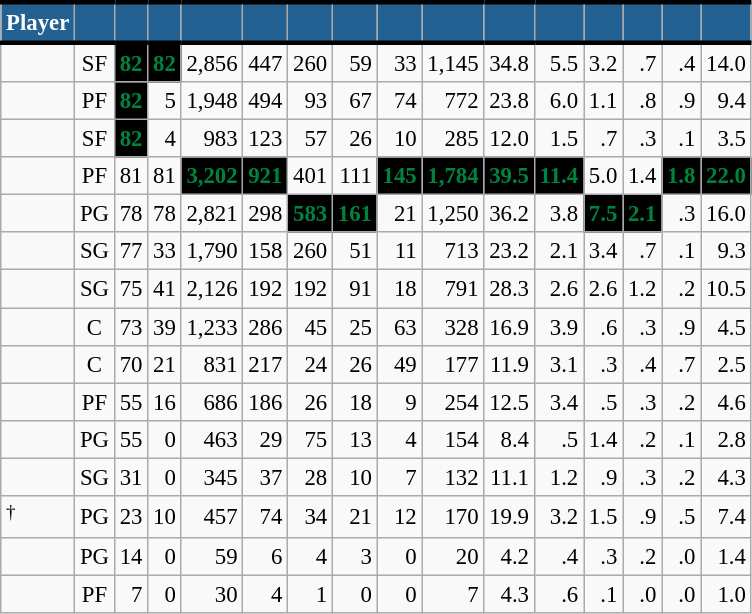<table class="wikitable sortable" style="font-size: 95%; text-align:right;">
<tr>
<th style="background:#236192; color:#FFFFFF; border-top:#010101 3px solid; border-bottom:#010101 3px solid;">Player</th>
<th style="background:#236192; color:#FFFFFF; border-top:#010101 3px solid; border-bottom:#010101 3px solid;"></th>
<th style="background:#236192; color:#FFFFFF; border-top:#010101 3px solid; border-bottom:#010101 3px solid;"></th>
<th style="background:#236192; color:#FFFFFF; border-top:#010101 3px solid; border-bottom:#010101 3px solid;"></th>
<th style="background:#236192; color:#FFFFFF; border-top:#010101 3px solid; border-bottom:#010101 3px solid;"></th>
<th style="background:#236192; color:#FFFFFF; border-top:#010101 3px solid; border-bottom:#010101 3px solid;"></th>
<th style="background:#236192; color:#FFFFFF; border-top:#010101 3px solid; border-bottom:#010101 3px solid;"></th>
<th style="background:#236192; color:#FFFFFF; border-top:#010101 3px solid; border-bottom:#010101 3px solid;"></th>
<th style="background:#236192; color:#FFFFFF; border-top:#010101 3px solid; border-bottom:#010101 3px solid;"></th>
<th style="background:#236192; color:#FFFFFF; border-top:#010101 3px solid; border-bottom:#010101 3px solid;"></th>
<th style="background:#236192; color:#FFFFFF; border-top:#010101 3px solid; border-bottom:#010101 3px solid;"></th>
<th style="background:#236192; color:#FFFFFF; border-top:#010101 3px solid; border-bottom:#010101 3px solid;"></th>
<th style="background:#236192; color:#FFFFFF; border-top:#010101 3px solid; border-bottom:#010101 3px solid;"></th>
<th style="background:#236192; color:#FFFFFF; border-top:#010101 3px solid; border-bottom:#010101 3px solid;"></th>
<th style="background:#236192; color:#FFFFFF; border-top:#010101 3px solid; border-bottom:#010101 3px solid;"></th>
<th style="background:#236192; color:#FFFFFF; border-top:#010101 3px solid; border-bottom:#010101 3px solid;"></th>
</tr>
<tr>
<td style="text-align:left;"></td>
<td style="text-align:center;">SF</td>
<td style="background:#010101; color:#00843D;"><strong>82</strong></td>
<td style="background:#010101; color:#00843D;"><strong>82</strong></td>
<td>2,856</td>
<td>447</td>
<td>260</td>
<td>59</td>
<td>33</td>
<td>1,145</td>
<td>34.8</td>
<td>5.5</td>
<td>3.2</td>
<td>.7</td>
<td>.4</td>
<td>14.0</td>
</tr>
<tr>
<td style="text-align:left;"></td>
<td style="text-align:center;">PF</td>
<td style="background:#010101; color:#00843D;"><strong>82</strong></td>
<td>5</td>
<td>1,948</td>
<td>494</td>
<td>93</td>
<td>67</td>
<td>74</td>
<td>772</td>
<td>23.8</td>
<td>6.0</td>
<td>1.1</td>
<td>.8</td>
<td>.9</td>
<td>9.4</td>
</tr>
<tr>
<td style="text-align:left;"></td>
<td style="text-align:center;">SF</td>
<td style="background:#010101; color:#00843D;"><strong>82</strong></td>
<td>4</td>
<td>983</td>
<td>123</td>
<td>57</td>
<td>26</td>
<td>10</td>
<td>285</td>
<td>12.0</td>
<td>1.5</td>
<td>.7</td>
<td>.3</td>
<td>.1</td>
<td>3.5</td>
</tr>
<tr>
<td style="text-align:left;"></td>
<td style="text-align:center;">PF</td>
<td>81</td>
<td>81</td>
<td style="background:#010101; color:#00843D;"><strong>3,202</strong></td>
<td style="background:#010101; color:#00843D;"><strong>921</strong></td>
<td>401</td>
<td>111</td>
<td style="background:#010101; color:#00843D;"><strong>145</strong></td>
<td style="background:#010101; color:#00843D;"><strong>1,784</strong></td>
<td style="background:#010101; color:#00843D;"><strong>39.5</strong></td>
<td style="background:#010101; color:#00843D;"><strong>11.4</strong></td>
<td>5.0</td>
<td>1.4</td>
<td style="background:#010101; color:#00843D;"><strong>1.8</strong></td>
<td style="background:#010101; color:#00843D;"><strong>22.0</strong></td>
</tr>
<tr>
<td style="text-align:left;"></td>
<td style="text-align:center;">PG</td>
<td>78</td>
<td>78</td>
<td>2,821</td>
<td>298</td>
<td style="background:#010101; color:#00843D;"><strong>583</strong></td>
<td style="background:#010101; color:#00843D;"><strong>161</strong></td>
<td>21</td>
<td>1,250</td>
<td>36.2</td>
<td>3.8</td>
<td style="background:#010101; color:#00843D;"><strong>7.5</strong></td>
<td style="background:#010101; color:#00843D;"><strong>2.1</strong></td>
<td>.3</td>
<td>16.0</td>
</tr>
<tr>
<td style="text-align:left;"></td>
<td style="text-align:center;">SG</td>
<td>77</td>
<td>33</td>
<td>1,790</td>
<td>158</td>
<td>260</td>
<td>51</td>
<td>11</td>
<td>713</td>
<td>23.2</td>
<td>2.1</td>
<td>3.4</td>
<td>.7</td>
<td>.1</td>
<td>9.3</td>
</tr>
<tr>
<td style="text-align:left;"></td>
<td style="text-align:center;">SG</td>
<td>75</td>
<td>41</td>
<td>2,126</td>
<td>192</td>
<td>192</td>
<td>91</td>
<td>18</td>
<td>791</td>
<td>28.3</td>
<td>2.6</td>
<td>2.6</td>
<td>1.2</td>
<td>.2</td>
<td>10.5</td>
</tr>
<tr>
<td style="text-align:left;"></td>
<td style="text-align:center;">C</td>
<td>73</td>
<td>39</td>
<td>1,233</td>
<td>286</td>
<td>45</td>
<td>25</td>
<td>63</td>
<td>328</td>
<td>16.9</td>
<td>3.9</td>
<td>.6</td>
<td>.3</td>
<td>.9</td>
<td>4.5</td>
</tr>
<tr>
<td style="text-align:left;"></td>
<td style="text-align:center;">C</td>
<td>70</td>
<td>21</td>
<td>831</td>
<td>217</td>
<td>24</td>
<td>26</td>
<td>49</td>
<td>177</td>
<td>11.9</td>
<td>3.1</td>
<td>.3</td>
<td>.4</td>
<td>.7</td>
<td>2.5</td>
</tr>
<tr>
<td style="text-align:left;"></td>
<td style="text-align:center;">PF</td>
<td>55</td>
<td>16</td>
<td>686</td>
<td>186</td>
<td>26</td>
<td>18</td>
<td>9</td>
<td>254</td>
<td>12.5</td>
<td>3.4</td>
<td>.5</td>
<td>.3</td>
<td>.2</td>
<td>4.6</td>
</tr>
<tr>
<td style="text-align:left;"></td>
<td style="text-align:center;">PG</td>
<td>55</td>
<td>0</td>
<td>463</td>
<td>29</td>
<td>75</td>
<td>13</td>
<td>4</td>
<td>154</td>
<td>8.4</td>
<td>.5</td>
<td>1.4</td>
<td>.2</td>
<td>.1</td>
<td>2.8</td>
</tr>
<tr>
<td style="text-align:left;"></td>
<td style="text-align:center;">SG</td>
<td>31</td>
<td>0</td>
<td>345</td>
<td>37</td>
<td>28</td>
<td>10</td>
<td>7</td>
<td>132</td>
<td>11.1</td>
<td>1.2</td>
<td>.9</td>
<td>.3</td>
<td>.2</td>
<td>4.3</td>
</tr>
<tr>
<td style="text-align:left;"><sup>†</sup></td>
<td style="text-align:center;">PG</td>
<td>23</td>
<td>10</td>
<td>457</td>
<td>74</td>
<td>34</td>
<td>21</td>
<td>12</td>
<td>170</td>
<td>19.9</td>
<td>3.2</td>
<td>1.5</td>
<td>.9</td>
<td>.5</td>
<td>7.4</td>
</tr>
<tr>
<td style="text-align:left;"></td>
<td style="text-align:center;">PG</td>
<td>14</td>
<td>0</td>
<td>59</td>
<td>6</td>
<td>4</td>
<td>3</td>
<td>0</td>
<td>20</td>
<td>4.2</td>
<td>.4</td>
<td>.3</td>
<td>.2</td>
<td>.0</td>
<td>1.4</td>
</tr>
<tr>
<td style="text-align:left;"></td>
<td style="text-align:center;">PF</td>
<td>7</td>
<td>0</td>
<td>30</td>
<td>4</td>
<td>1</td>
<td>0</td>
<td>0</td>
<td>7</td>
<td>4.3</td>
<td>.6</td>
<td>.1</td>
<td>.0</td>
<td>.0</td>
<td>1.0</td>
</tr>
</table>
